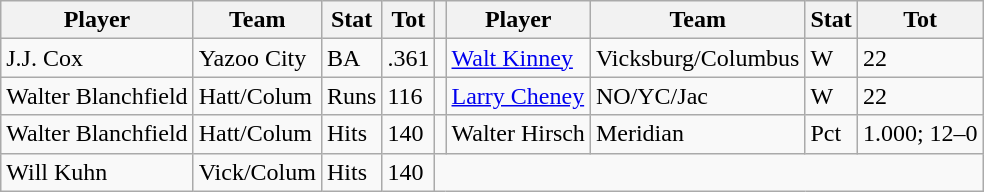<table class="wikitable">
<tr>
<th>Player</th>
<th>Team</th>
<th>Stat</th>
<th>Tot</th>
<th></th>
<th>Player</th>
<th>Team</th>
<th>Stat</th>
<th>Tot</th>
</tr>
<tr>
<td>J.J. Cox</td>
<td>Yazoo City</td>
<td>BA</td>
<td>.361</td>
<td></td>
<td><a href='#'>Walt Kinney</a></td>
<td>Vicksburg/Columbus</td>
<td>W</td>
<td>22</td>
</tr>
<tr>
<td>Walter Blanchfield</td>
<td>Hatt/Colum</td>
<td>Runs</td>
<td>116</td>
<td></td>
<td><a href='#'>Larry Cheney</a></td>
<td>NO/YC/Jac</td>
<td>W</td>
<td>22</td>
</tr>
<tr>
<td>Walter Blanchfield</td>
<td>Hatt/Colum</td>
<td>Hits</td>
<td>140</td>
<td></td>
<td>Walter Hirsch</td>
<td>Meridian</td>
<td>Pct</td>
<td>1.000; 12–0</td>
</tr>
<tr>
<td>Will Kuhn</td>
<td>Vick/Colum</td>
<td>Hits</td>
<td>140</td>
</tr>
</table>
